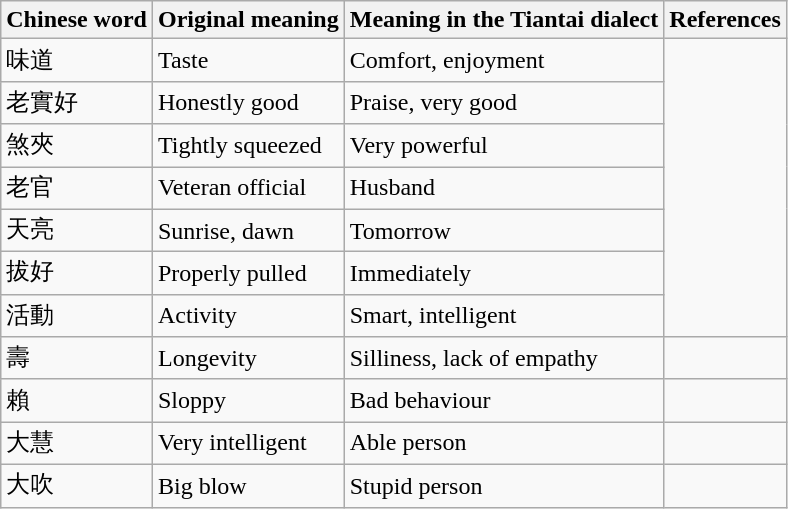<table class="wikitable">
<tr>
<th>Chinese word</th>
<th>Original meaning</th>
<th>Meaning in the Tiantai dialect</th>
<th>References</th>
</tr>
<tr>
<td>味道</td>
<td>Taste</td>
<td>Comfort, enjoyment</td>
<td rowspan="7"></td>
</tr>
<tr>
<td>老實好</td>
<td>Honestly good</td>
<td>Praise, very good</td>
</tr>
<tr>
<td>煞夾</td>
<td>Tightly squeezed</td>
<td>Very powerful</td>
</tr>
<tr>
<td>老官</td>
<td>Veteran official</td>
<td>Husband</td>
</tr>
<tr>
<td>天亮</td>
<td>Sunrise, dawn</td>
<td>Tomorrow</td>
</tr>
<tr>
<td>拔好</td>
<td>Properly pulled</td>
<td>Immediately</td>
</tr>
<tr>
<td>活動</td>
<td>Activity</td>
<td>Smart, intelligent</td>
</tr>
<tr>
<td>壽</td>
<td>Longevity</td>
<td>Silliness, lack of empathy</td>
<td></td>
</tr>
<tr>
<td>賴</td>
<td>Sloppy</td>
<td>Bad behaviour</td>
<td></td>
</tr>
<tr>
<td>大慧</td>
<td>Very intelligent</td>
<td>Able person</td>
<td></td>
</tr>
<tr>
<td>大吹</td>
<td>Big blow</td>
<td>Stupid person</td>
<td></td>
</tr>
</table>
